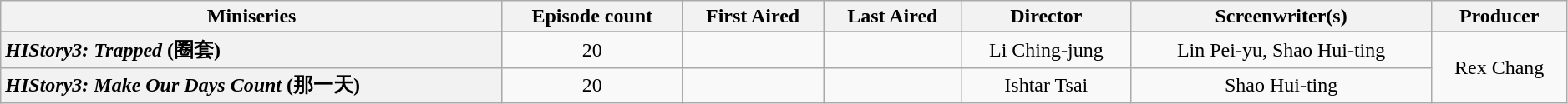<table class="wikitable plainrowheaders sortable" style="text-align:center" border="1" width=99%>
<tr>
<th>Miniseries</th>
<th>Episode count</th>
<th>First Aired</th>
<th>Last Aired</th>
<th>Director</th>
<th>Screenwriter(s)</th>
<th>Producer</th>
</tr>
<tr>
</tr>
<tr>
<th scope=row style="text-align:left"><span></span> <em>HIStory3:</em> <em>Trapped</em> (圈套)</th>
<td>20</td>
<td></td>
<td></td>
<td>Li Ching-jung</td>
<td>Lin Pei-yu, Shao Hui-ting</td>
<td rowspan="2">Rex Chang</td>
</tr>
<tr>
<th scope=row style="text-align:left"><span></span> <em>HIStory3:</em> <em>Make Our Days Count</em> (那一天)</th>
<td>20</td>
<td></td>
<td></td>
<td>Ishtar Tsai</td>
<td>Shao Hui-ting</td>
</tr>
</table>
